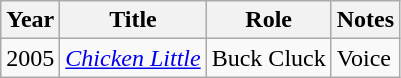<table class = "wikitable">
<tr>
<th>Year</th>
<th>Title</th>
<th>Role</th>
<th>Notes</th>
</tr>
<tr>
<td>2005</td>
<td><em><a href='#'>Chicken Little</a></em></td>
<td>Buck Cluck</td>
<td>Voice</td>
</tr>
</table>
